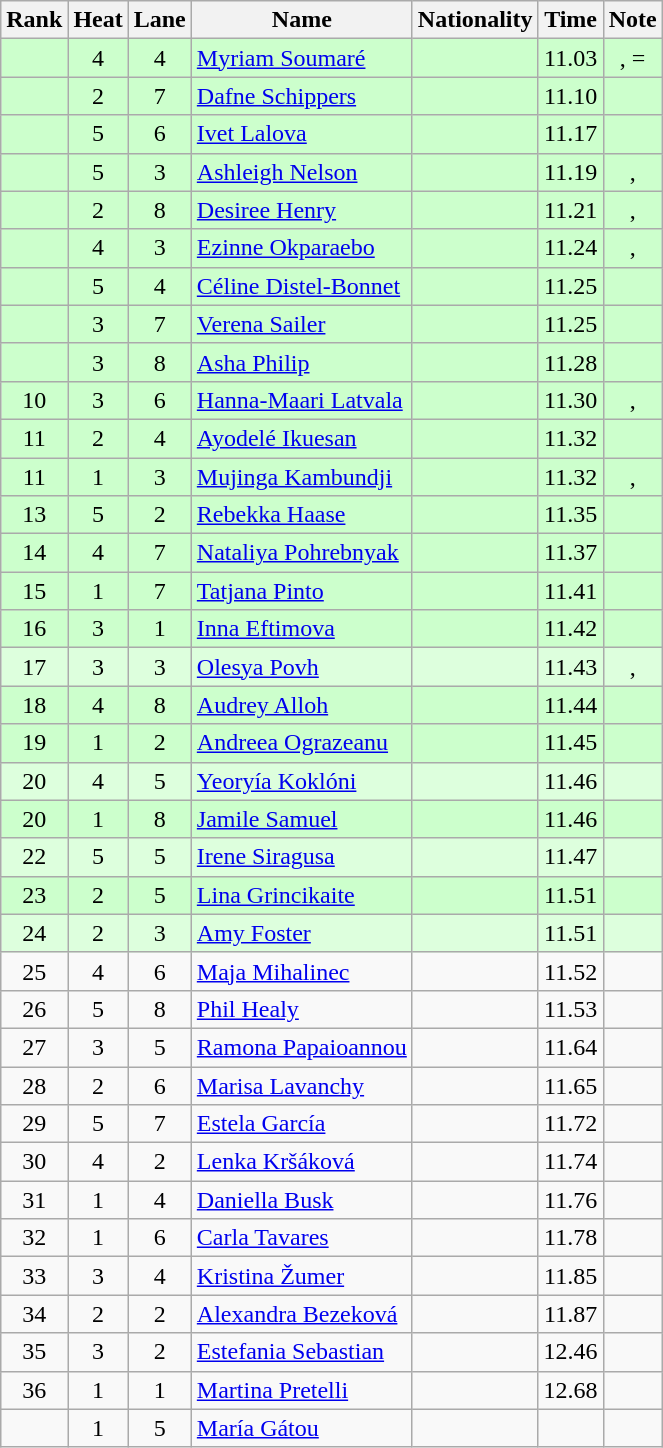<table class="wikitable sortable" style="text-align:center">
<tr>
<th>Rank</th>
<th>Heat</th>
<th>Lane</th>
<th>Name</th>
<th>Nationality</th>
<th>Time</th>
<th>Note</th>
</tr>
<tr bgcolor=ccffcc>
<td></td>
<td>4</td>
<td>4</td>
<td align=left><a href='#'>Myriam Soumaré</a></td>
<td align=left></td>
<td>11.03</td>
<td>, =</td>
</tr>
<tr bgcolor=ccffcc>
<td></td>
<td>2</td>
<td>7</td>
<td align=left><a href='#'>Dafne Schippers</a></td>
<td align=left></td>
<td>11.10</td>
<td></td>
</tr>
<tr bgcolor=ccffcc>
<td></td>
<td>5</td>
<td>6</td>
<td align=left><a href='#'>Ivet Lalova</a></td>
<td align=left></td>
<td>11.17</td>
<td></td>
</tr>
<tr bgcolor=ccffcc>
<td></td>
<td>5</td>
<td>3</td>
<td align=left><a href='#'>Ashleigh Nelson</a></td>
<td align=left></td>
<td>11.19</td>
<td>, </td>
</tr>
<tr bgcolor=ccffcc>
<td></td>
<td>2</td>
<td>8</td>
<td align=left><a href='#'>Desiree Henry</a></td>
<td align=left></td>
<td>11.21</td>
<td>, </td>
</tr>
<tr bgcolor=ccffcc>
<td></td>
<td>4</td>
<td>3</td>
<td align=left><a href='#'>Ezinne Okparaebo</a></td>
<td align=left></td>
<td>11.24</td>
<td>, </td>
</tr>
<tr bgcolor=ccffcc>
<td></td>
<td>5</td>
<td>4</td>
<td align=left><a href='#'>Céline Distel-Bonnet</a></td>
<td align=left></td>
<td>11.25</td>
<td></td>
</tr>
<tr bgcolor=ccffcc>
<td></td>
<td>3</td>
<td>7</td>
<td align=left><a href='#'>Verena Sailer</a></td>
<td align=left></td>
<td>11.25</td>
<td></td>
</tr>
<tr bgcolor=ccffcc>
<td></td>
<td>3</td>
<td>8</td>
<td align=left><a href='#'>Asha Philip</a></td>
<td align=left></td>
<td>11.28</td>
<td></td>
</tr>
<tr bgcolor=ccffcc>
<td>10</td>
<td>3</td>
<td>6</td>
<td align=left><a href='#'>Hanna-Maari Latvala</a></td>
<td align=left></td>
<td>11.30</td>
<td>, </td>
</tr>
<tr bgcolor=ccffcc>
<td>11</td>
<td>2</td>
<td>4</td>
<td align=left><a href='#'>Ayodelé Ikuesan</a></td>
<td align=left></td>
<td>11.32</td>
<td></td>
</tr>
<tr bgcolor=ccffcc>
<td>11</td>
<td>1</td>
<td>3</td>
<td align=left><a href='#'>Mujinga Kambundji</a></td>
<td align=left></td>
<td>11.32</td>
<td>, </td>
</tr>
<tr bgcolor=ccffcc>
<td>13</td>
<td>5</td>
<td>2</td>
<td align=left><a href='#'>Rebekka Haase</a></td>
<td align=left></td>
<td>11.35</td>
<td></td>
</tr>
<tr bgcolor=ccffcc>
<td>14</td>
<td>4</td>
<td>7</td>
<td align=left><a href='#'>Nataliya Pohrebnyak</a></td>
<td align=left></td>
<td>11.37</td>
<td></td>
</tr>
<tr bgcolor=ccffcc>
<td>15</td>
<td>1</td>
<td>7</td>
<td align=left><a href='#'>Tatjana Pinto</a></td>
<td align=left></td>
<td>11.41</td>
<td></td>
</tr>
<tr bgcolor=ccffcc>
<td>16</td>
<td>3</td>
<td>1</td>
<td align=left><a href='#'>Inna Eftimova</a></td>
<td align=left></td>
<td>11.42</td>
<td></td>
</tr>
<tr bgcolor=ddffdd>
<td>17</td>
<td>3</td>
<td>3</td>
<td align=left><a href='#'>Olesya Povh</a></td>
<td align=left></td>
<td>11.43</td>
<td>, </td>
</tr>
<tr bgcolor=ccffcc>
<td>18</td>
<td>4</td>
<td>8</td>
<td align=left><a href='#'>Audrey Alloh</a></td>
<td align=left></td>
<td>11.44</td>
<td></td>
</tr>
<tr bgcolor=ccffcc>
<td>19</td>
<td>1</td>
<td>2</td>
<td align=left><a href='#'>Andreea Ograzeanu</a></td>
<td align=left></td>
<td>11.45</td>
<td></td>
</tr>
<tr bgcolor=ddffdd>
<td>20</td>
<td>4</td>
<td>5</td>
<td align=left><a href='#'>Yeoryía Koklóni</a></td>
<td align=left></td>
<td>11.46</td>
<td></td>
</tr>
<tr bgcolor=ccffcc>
<td>20</td>
<td>1</td>
<td>8</td>
<td align=left><a href='#'>Jamile Samuel</a></td>
<td align=left></td>
<td>11.46</td>
<td></td>
</tr>
<tr bgcolor=ddffdd>
<td>22</td>
<td>5</td>
<td>5</td>
<td align=left><a href='#'>Irene Siragusa</a></td>
<td align=left></td>
<td>11.47</td>
<td></td>
</tr>
<tr bgcolor=ccffcc>
<td>23</td>
<td>2</td>
<td>5</td>
<td align=left><a href='#'>Lina Grincikaite</a></td>
<td align=left></td>
<td>11.51</td>
<td></td>
</tr>
<tr bgcolor=ddffdd>
<td>24</td>
<td>2</td>
<td>3</td>
<td align=left><a href='#'>Amy Foster</a></td>
<td align=left></td>
<td>11.51</td>
<td></td>
</tr>
<tr>
<td>25</td>
<td>4</td>
<td>6</td>
<td align=left><a href='#'>Maja Mihalinec</a></td>
<td align=left></td>
<td>11.52</td>
<td></td>
</tr>
<tr>
<td>26</td>
<td>5</td>
<td>8</td>
<td align=left><a href='#'>Phil Healy</a></td>
<td align=left></td>
<td>11.53</td>
<td></td>
</tr>
<tr>
<td>27</td>
<td>3</td>
<td>5</td>
<td align=left><a href='#'>Ramona Papaioannou</a></td>
<td align=left></td>
<td>11.64</td>
<td></td>
</tr>
<tr>
<td>28</td>
<td>2</td>
<td>6</td>
<td align=left><a href='#'>Marisa Lavanchy</a></td>
<td align=left></td>
<td>11.65</td>
<td></td>
</tr>
<tr>
<td>29</td>
<td>5</td>
<td>7</td>
<td align=left><a href='#'>Estela García</a></td>
<td align=left></td>
<td>11.72</td>
<td></td>
</tr>
<tr>
<td>30</td>
<td>4</td>
<td>2</td>
<td align=left><a href='#'>Lenka Kršáková</a></td>
<td align=left></td>
<td>11.74</td>
<td></td>
</tr>
<tr>
<td>31</td>
<td>1</td>
<td>4</td>
<td align=left><a href='#'>Daniella Busk</a></td>
<td align=left></td>
<td>11.76</td>
<td></td>
</tr>
<tr>
<td>32</td>
<td>1</td>
<td>6</td>
<td align=left><a href='#'>Carla Tavares</a></td>
<td align=left></td>
<td>11.78</td>
<td></td>
</tr>
<tr>
<td>33</td>
<td>3</td>
<td>4</td>
<td align=left><a href='#'>Kristina Žumer</a></td>
<td align=left></td>
<td>11.85</td>
<td></td>
</tr>
<tr>
<td>34</td>
<td>2</td>
<td>2</td>
<td align=left><a href='#'>Alexandra Bezeková</a></td>
<td align=left></td>
<td>11.87</td>
<td></td>
</tr>
<tr>
<td>35</td>
<td>3</td>
<td>2</td>
<td align=left><a href='#'>Estefania Sebastian</a></td>
<td align=left></td>
<td>12.46</td>
<td></td>
</tr>
<tr>
<td>36</td>
<td>1</td>
<td>1</td>
<td align=left><a href='#'>Martina Pretelli</a></td>
<td align=left></td>
<td>12.68</td>
<td></td>
</tr>
<tr>
<td></td>
<td>1</td>
<td>5</td>
<td align=left><a href='#'>María Gátou</a></td>
<td align=left></td>
<td></td>
<td></td>
</tr>
</table>
